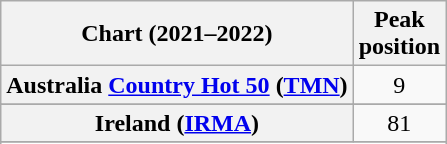<table class="wikitable sortable plainrowheaders" style="text-align:center">
<tr>
<th scope="col">Chart (2021–2022)</th>
<th scope="col">Peak<br>position</th>
</tr>
<tr>
<th scope="row">Australia <a href='#'>Country Hot 50</a> (<a href='#'>TMN</a>)</th>
<td>9</td>
</tr>
<tr>
</tr>
<tr>
</tr>
<tr>
<th scope="row">Ireland (<a href='#'>IRMA</a>)</th>
<td>81</td>
</tr>
<tr>
</tr>
<tr>
</tr>
<tr>
</tr>
</table>
